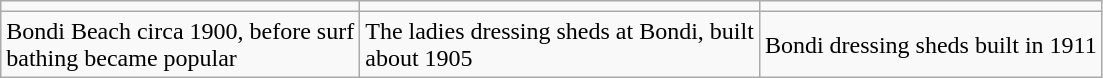<table class="wikitable" border="1">
<tr>
<td></td>
<td></td>
<td></td>
</tr>
<tr>
<td>Bondi Beach circa 1900, before surf <br>bathing became popular</td>
<td>The ladies dressing sheds at Bondi, built<br> about 1905</td>
<td>Bondi dressing sheds built in 1911</td>
</tr>
</table>
